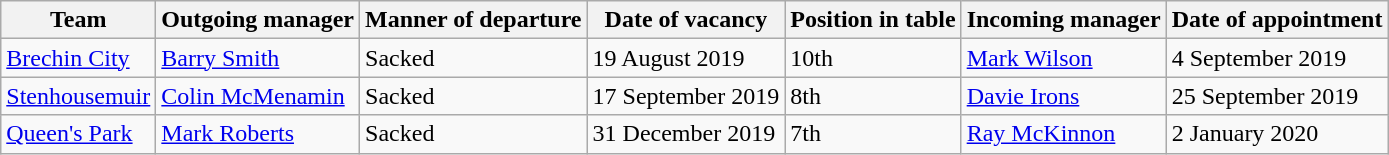<table class="wikitable sortable">
<tr>
<th>Team</th>
<th>Outgoing manager</th>
<th>Manner of departure</th>
<th>Date of vacancy</th>
<th>Position in table</th>
<th>Incoming manager</th>
<th>Date of appointment</th>
</tr>
<tr>
<td><a href='#'>Brechin City</a></td>
<td> <a href='#'>Barry Smith</a></td>
<td>Sacked</td>
<td>19 August 2019</td>
<td>10th</td>
<td> <a href='#'>Mark Wilson</a></td>
<td>4 September 2019</td>
</tr>
<tr>
<td><a href='#'>Stenhousemuir</a></td>
<td> <a href='#'>Colin McMenamin</a></td>
<td>Sacked</td>
<td>17 September 2019</td>
<td>8th</td>
<td> <a href='#'>Davie Irons</a></td>
<td>25 September 2019</td>
</tr>
<tr>
<td><a href='#'>Queen's Park</a></td>
<td> <a href='#'>Mark Roberts</a></td>
<td>Sacked</td>
<td>31 December 2019</td>
<td>7th</td>
<td> <a href='#'>Ray McKinnon</a></td>
<td>2 January 2020</td>
</tr>
</table>
